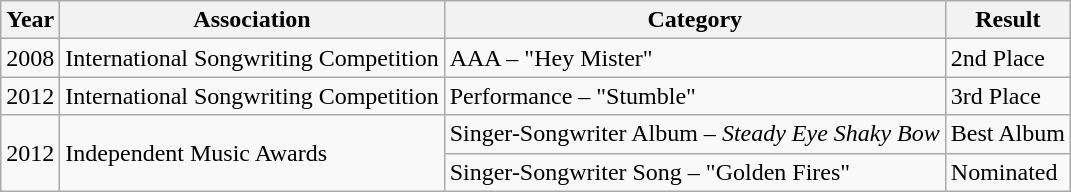<table class="wikitable">
<tr>
<th>Year</th>
<th>Association</th>
<th>Category</th>
<th>Result</th>
</tr>
<tr>
<td>2008</td>
<td>International Songwriting Competition</td>
<td>AAA – "Hey Mister"</td>
<td>2nd Place</td>
</tr>
<tr>
<td>2012</td>
<td>International Songwriting Competition</td>
<td>Performance – "Stumble"</td>
<td>3rd Place</td>
</tr>
<tr>
<td rowspan="2">2012</td>
<td rowspan="2">Independent Music Awards</td>
<td>Singer-Songwriter Album – <em>Steady Eye Shaky Bow</em></td>
<td>Best Album</td>
</tr>
<tr>
<td>Singer-Songwriter Song – "Golden Fires"</td>
<td>Nominated</td>
</tr>
</table>
